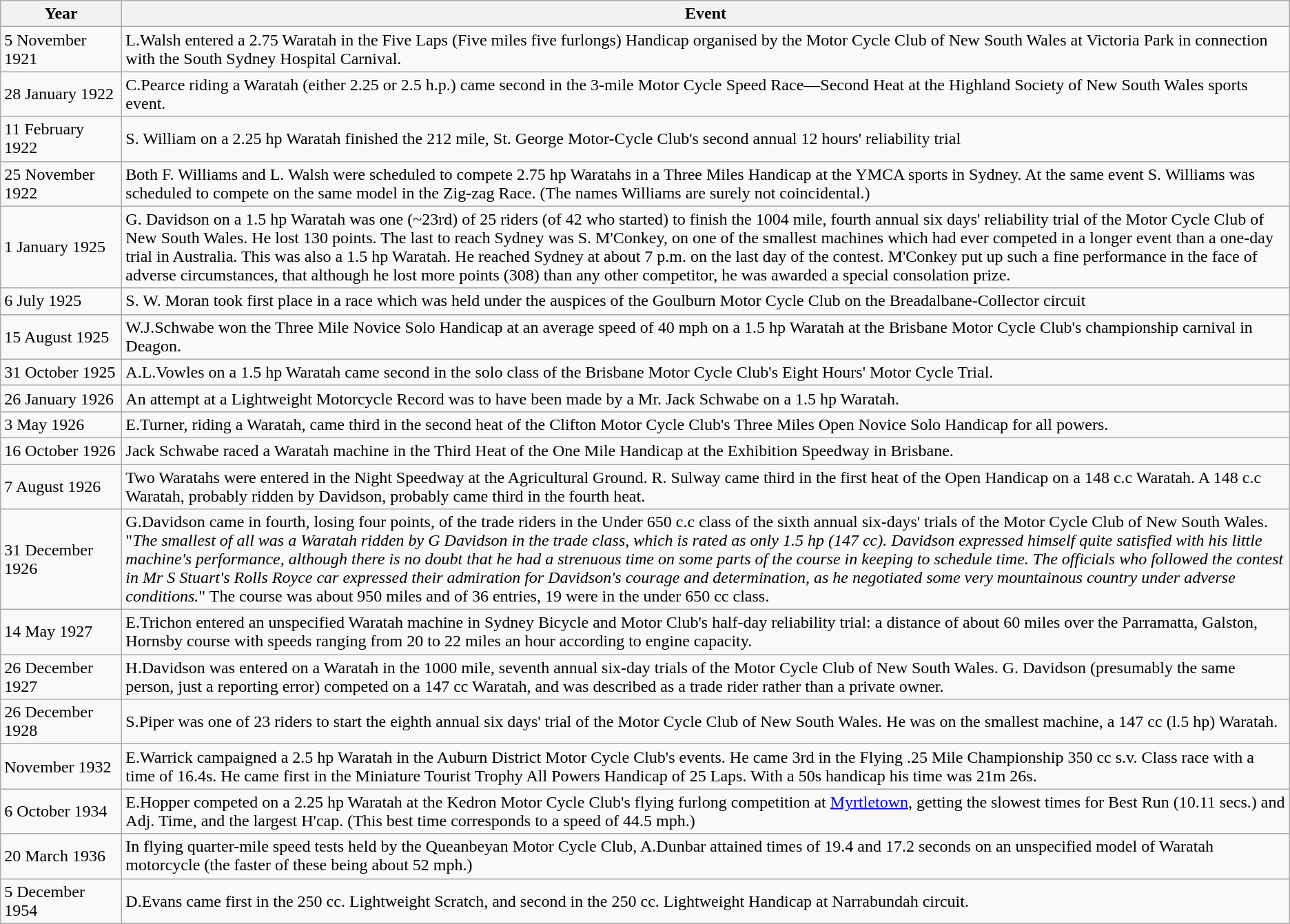<table class="wikitable" border="1">
<tr>
<th scope="col" width="110">Year</th>
<th>Event</th>
</tr>
<tr>
<td>5 November 1921</td>
<td>L.Walsh entered a 2.75 Waratah in the Five Laps (Five miles five furlongs) Handicap organised by the Motor Cycle Club of New South Wales at Victoria Park in connection with the South Sydney Hospital Carnival.</td>
</tr>
<tr>
<td>28 January 1922</td>
<td>C.Pearce riding a Waratah (either 2.25 or 2.5 h.p.) came second in the 3-mile Motor Cycle Speed Race—Second Heat at the Highland Society of New South Wales sports event.</td>
</tr>
<tr>
<td>11 February 1922</td>
<td>S. William on a 2.25 hp Waratah finished the 212 mile, St. George Motor-Cycle Club's second annual 12 hours' reliability trial</td>
</tr>
<tr>
<td>25 November 1922</td>
<td>Both F. Williams and L. Walsh were scheduled to compete 2.75 hp Waratahs in a Three Miles Handicap at the YMCA sports in Sydney. At the same event S. Williams was scheduled to compete on the same model in the Zig-zag Race. (The names Williams are surely not coincidental.)</td>
</tr>
<tr>
<td>1 January 1925</td>
<td>G. Davidson on a 1.5 hp Waratah was one (~23rd) of 25 riders (of 42 who started) to finish the 1004 mile, fourth annual six days' reliability trial of the Motor Cycle Club of New South Wales. He lost 130 points. The last to reach Sydney was S. M'Conkey, on one of the smallest machines which had ever competed in a longer event than a one-day trial in Australia. This was also a 1.5 hp Waratah. He reached Sydney at about 7 p.m. on the last day of the contest. M'Conkey put up such a fine performance in the face of adverse circumstances, that although he lost more points (308) than any other competitor, he was awarded a special consolation prize.</td>
</tr>
<tr>
<td>6 July 1925</td>
<td>S. W. Moran took first place in a race which was held under the auspices of the Goulburn Motor Cycle Club on the Breadalbane-Collector circuit</td>
</tr>
<tr>
<td>15 August 1925</td>
<td>W.J.Schwabe won the Three Mile Novice Solo Handicap at an average speed of 40 mph on a 1.5 hp Waratah at the Brisbane Motor Cycle Club's championship carnival in Deagon.</td>
</tr>
<tr>
<td>31 October 1925</td>
<td>A.L.Vowles on a 1.5 hp Waratah came second in the solo class of the Brisbane Motor Cycle Club's Eight Hours' Motor Cycle Trial.</td>
</tr>
<tr>
<td>26 January 1926</td>
<td>An attempt at a Lightweight Motorcycle Record was to have been made by a Mr. Jack Schwabe on a 1.5 hp Waratah.</td>
</tr>
<tr>
<td>3 May 1926</td>
<td>E.Turner, riding a Waratah, came third in the second heat of the Clifton Motor Cycle Club's Three Miles Open Novice Solo Handicap for all powers.</td>
</tr>
<tr>
<td>16 October 1926</td>
<td>Jack Schwabe raced a Waratah machine in the Third Heat of the One Mile Handicap at the Exhibition Speedway in Brisbane.</td>
</tr>
<tr>
<td>7 August 1926</td>
<td>Two Waratahs were entered in the Night Speedway at the Agricultural Ground. R. Sulway came third in the first heat of the Open Handicap on a 148 c.c Waratah. A 148 c.c Waratah, probably ridden by Davidson, probably came third in the fourth heat.</td>
</tr>
<tr>
<td>31 December 1926</td>
<td>G.Davidson came in fourth, losing four points, of the trade riders in the Under 650 c.c class of the sixth annual six-days' trials of the Motor Cycle Club of New South Wales. "<em>The smallest of all was a Waratah ridden by G Davidson in the trade class, which is rated as only 1.5 hp (147 cc). Davidson expressed himself quite satisfied with his little machine's performance, although there is no doubt that he had a strenuous time on some parts of the course in keeping to schedule time. The officials who followed the contest in Mr S Stuart's Rolls Royce car expressed their admiration for Davidson's courage and determination, as he negotiated some very mountainous country under adverse conditions.</em>" The course was about 950 miles and of 36 entries, 19 were in the under 650 cc class.</td>
</tr>
<tr>
<td>14 May 1927</td>
<td>E.Trichon entered an unspecified Waratah machine in Sydney Bicycle and Motor Club's half-day reliability trial: a distance of about 60 miles over the Parramatta, Galston, Hornsby course with speeds ranging from 20 to 22 miles an hour according to engine capacity.</td>
</tr>
<tr>
<td>26 December 1927</td>
<td>H.Davidson was entered on a Waratah in the 1000 mile, seventh annual six-day trials of the Motor Cycle Club of New South Wales. G. Davidson (presumably the same person, just a reporting error) competed on a 147 cc Waratah, and was described as a trade rider rather than a private owner.</td>
</tr>
<tr>
<td>26 December 1928</td>
<td>S.Piper was one of 23 riders to start the eighth annual six days' trial of the Motor Cycle Club of New South Wales. He was on the smallest machine, a 147 cc (l.5 hp) Waratah.</td>
</tr>
<tr>
<td>November 1932</td>
<td>E.Warrick campaigned a 2.5 hp Waratah in the Auburn District Motor Cycle Club's events. He came 3rd in the Flying .25 Mile Championship 350 cc s.v. Class race with a time of 16.4s. He came first in the Miniature Tourist Trophy All Powers Handicap of 25 Laps. With a 50s handicap his time was 21m 26s.</td>
</tr>
<tr>
<td>6 October 1934</td>
<td>E.Hopper competed on a 2.25 hp Waratah at the Kedron Motor Cycle Club's flying furlong competition at <a href='#'>Myrtletown</a>, getting the slowest times for Best Run (10.11 secs.) and Adj. Time, and the largest H'cap. (This best time corresponds to a speed of 44.5 mph.)</td>
</tr>
<tr>
<td>20 March 1936</td>
<td>In flying quarter-mile speed tests held by the Queanbeyan Motor Cycle Club, A.Dunbar attained times of 19.4 and 17.2 seconds on an unspecified model of Waratah motorcycle (the faster of these being about 52 mph.)</td>
</tr>
<tr>
<td>5 December 1954</td>
<td>D.Evans came first in the 250 cc. Lightweight Scratch, and second in the 250 cc. Lightweight Handicap at Narrabundah circuit.</td>
</tr>
</table>
